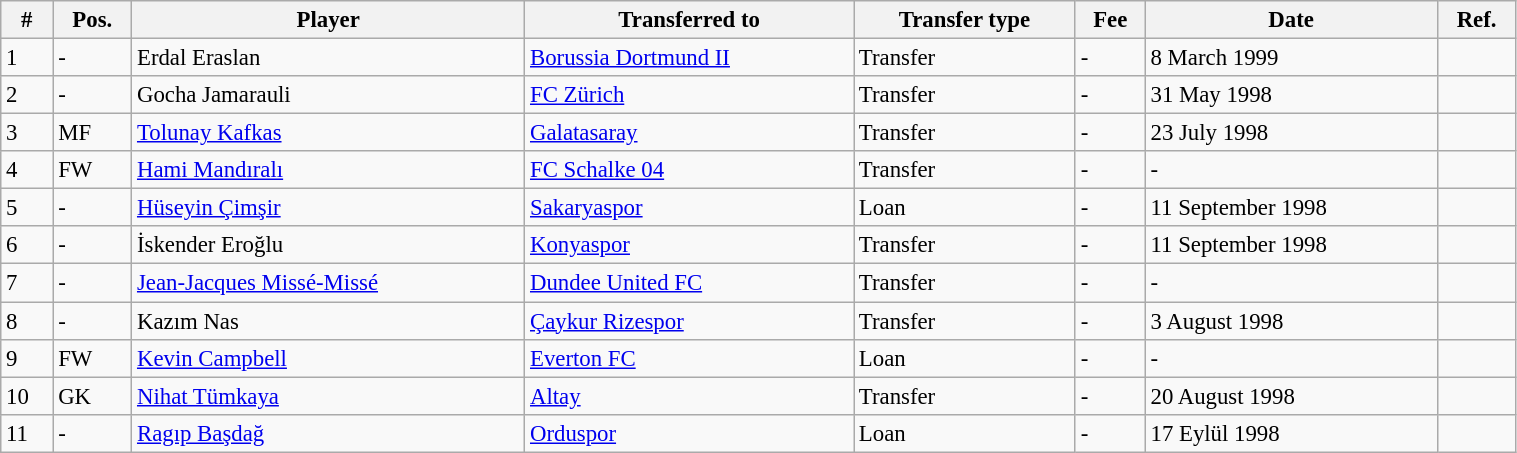<table width=80% class="wikitable" style="text-align:center; font-size:95%; text-align:left">
<tr>
<th>#</th>
<th>Pos.</th>
<th>Player</th>
<th>Transferred to</th>
<th>Transfer type</th>
<th>Fee</th>
<th>Date</th>
<th>Ref.</th>
</tr>
<tr --->
<td>1</td>
<td>-</td>
<td> Erdal Eraslan</td>
<td><a href='#'>Borussia Dortmund II</a></td>
<td>Transfer</td>
<td>-</td>
<td>8 March 1999</td>
<td></td>
</tr>
<tr --->
<td>2</td>
<td>-</td>
<td> Gocha Jamarauli</td>
<td><a href='#'>FC Zürich</a></td>
<td>Transfer</td>
<td>-</td>
<td>31 May 1998</td>
<td></td>
</tr>
<tr --->
<td>3</td>
<td>MF</td>
<td> <a href='#'>Tolunay Kafkas</a></td>
<td><a href='#'>Galatasaray</a></td>
<td>Transfer</td>
<td>-</td>
<td>23 July 1998</td>
<td></td>
</tr>
<tr --->
<td>4</td>
<td>FW</td>
<td> <a href='#'>Hami Mandıralı</a></td>
<td><a href='#'>FC Schalke 04</a></td>
<td>Transfer</td>
<td>-</td>
<td>-</td>
<td></td>
</tr>
<tr --->
<td>5</td>
<td>-</td>
<td> <a href='#'>Hüseyin Çimşir</a></td>
<td><a href='#'>Sakaryaspor</a></td>
<td>Loan</td>
<td>-</td>
<td>11 September 1998</td>
<td></td>
</tr>
<tr --->
<td>6</td>
<td>-</td>
<td> İskender Eroğlu</td>
<td><a href='#'>Konyaspor</a></td>
<td>Transfer</td>
<td>-</td>
<td>11 September 1998</td>
<td></td>
</tr>
<tr --->
<td>7</td>
<td>-</td>
<td> <a href='#'>Jean-Jacques Missé-Missé</a></td>
<td><a href='#'>Dundee United FC</a></td>
<td>Transfer</td>
<td>-</td>
<td>-</td>
<td></td>
</tr>
<tr --->
<td>8</td>
<td>-</td>
<td> Kazım Nas</td>
<td><a href='#'>Çaykur Rizespor</a></td>
<td>Transfer</td>
<td>-</td>
<td>3 August 1998</td>
<td></td>
</tr>
<tr --->
<td>9</td>
<td>FW</td>
<td> <a href='#'>Kevin Campbell</a></td>
<td><a href='#'>Everton FC</a></td>
<td>Loan</td>
<td>-</td>
<td>-</td>
<td></td>
</tr>
<tr --->
<td>10</td>
<td>GK</td>
<td> <a href='#'>Nihat Tümkaya</a></td>
<td><a href='#'>Altay</a></td>
<td>Transfer</td>
<td>-</td>
<td>20 August 1998</td>
<td></td>
</tr>
<tr --->
<td>11</td>
<td>-</td>
<td> <a href='#'>Ragıp Başdağ</a></td>
<td><a href='#'>Orduspor</a></td>
<td>Loan</td>
<td>-</td>
<td>17 Eylül 1998</td>
<td></td>
</tr>
</table>
